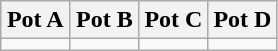<table class="wikitable">
<tr>
<th width=25%>Pot A</th>
<th width=25%>Pot B</th>
<th width=25%>Pot C</th>
<th width=25%>Pot D</th>
</tr>
<tr style="vertical-align:top">
<td></td>
<td></td>
<td></td>
<td></td>
</tr>
</table>
